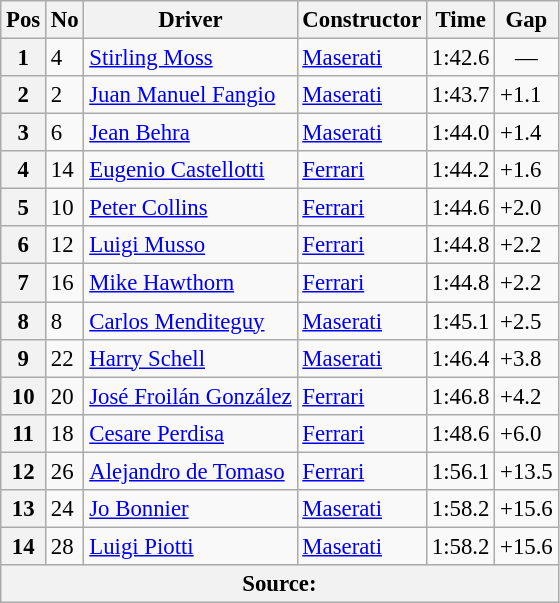<table class="wikitable sortable" style="font-size: 95%">
<tr>
<th>Pos</th>
<th>No</th>
<th>Driver</th>
<th>Constructor</th>
<th>Time</th>
<th>Gap</th>
</tr>
<tr>
<th>1</th>
<td>4</td>
<td> <a href='#'>Stirling Moss</a></td>
<td><a href='#'>Maserati</a></td>
<td>1:42.6</td>
<td align="center">—</td>
</tr>
<tr>
<th>2</th>
<td>2</td>
<td> <a href='#'>Juan Manuel Fangio</a></td>
<td><a href='#'>Maserati</a></td>
<td>1:43.7</td>
<td>+1.1</td>
</tr>
<tr>
<th>3</th>
<td>6</td>
<td> <a href='#'>Jean Behra</a></td>
<td><a href='#'>Maserati</a></td>
<td>1:44.0</td>
<td>+1.4</td>
</tr>
<tr>
<th>4</th>
<td>14</td>
<td> <a href='#'>Eugenio Castellotti</a></td>
<td><a href='#'>Ferrari</a></td>
<td>1:44.2</td>
<td>+1.6</td>
</tr>
<tr>
<th>5</th>
<td>10</td>
<td> <a href='#'>Peter Collins</a></td>
<td><a href='#'>Ferrari</a></td>
<td>1:44.6</td>
<td>+2.0</td>
</tr>
<tr>
<th>6</th>
<td>12</td>
<td> <a href='#'>Luigi Musso</a></td>
<td><a href='#'>Ferrari</a></td>
<td>1:44.8</td>
<td>+2.2</td>
</tr>
<tr>
<th>7</th>
<td>16</td>
<td> <a href='#'>Mike Hawthorn</a></td>
<td><a href='#'>Ferrari</a></td>
<td>1:44.8</td>
<td>+2.2</td>
</tr>
<tr>
<th>8</th>
<td>8</td>
<td> <a href='#'>Carlos Menditeguy</a></td>
<td><a href='#'>Maserati</a></td>
<td>1:45.1</td>
<td>+2.5</td>
</tr>
<tr>
<th>9</th>
<td>22</td>
<td> <a href='#'>Harry Schell</a></td>
<td><a href='#'>Maserati</a></td>
<td>1:46.4</td>
<td>+3.8</td>
</tr>
<tr>
<th>10</th>
<td>20</td>
<td> <a href='#'>José Froilán González</a></td>
<td><a href='#'>Ferrari</a></td>
<td>1:46.8</td>
<td>+4.2</td>
</tr>
<tr>
<th>11</th>
<td>18</td>
<td> <a href='#'>Cesare Perdisa</a></td>
<td><a href='#'>Ferrari</a></td>
<td>1:48.6</td>
<td>+6.0</td>
</tr>
<tr>
<th>12</th>
<td>26</td>
<td> <a href='#'>Alejandro de Tomaso</a></td>
<td><a href='#'>Ferrari</a></td>
<td>1:56.1</td>
<td>+13.5</td>
</tr>
<tr>
<th>13</th>
<td>24</td>
<td> <a href='#'>Jo Bonnier</a></td>
<td><a href='#'>Maserati</a></td>
<td>1:58.2</td>
<td>+15.6</td>
</tr>
<tr>
<th>14</th>
<td>28</td>
<td> <a href='#'>Luigi Piotti</a></td>
<td><a href='#'>Maserati</a></td>
<td>1:58.2</td>
<td>+15.6</td>
</tr>
<tr>
<th colspan="6">Source:</th>
</tr>
</table>
